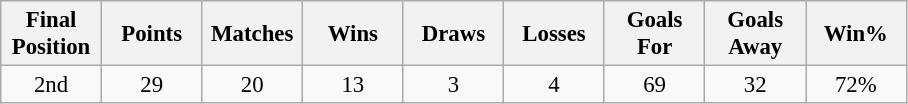<table class="wikitable" style="font-size: 95%; text-align: center;">
<tr>
<th width=60>Final Position</th>
<th width=60>Points</th>
<th width=60>Matches</th>
<th width=60>Wins</th>
<th width=60>Draws</th>
<th width=60>Losses</th>
<th width=60>Goals For</th>
<th width=60>Goals Away</th>
<th width=60>Win%</th>
</tr>
<tr>
<td>2nd</td>
<td>29</td>
<td>20</td>
<td>13</td>
<td>3</td>
<td>4</td>
<td>69</td>
<td>32</td>
<td>72%</td>
</tr>
</table>
